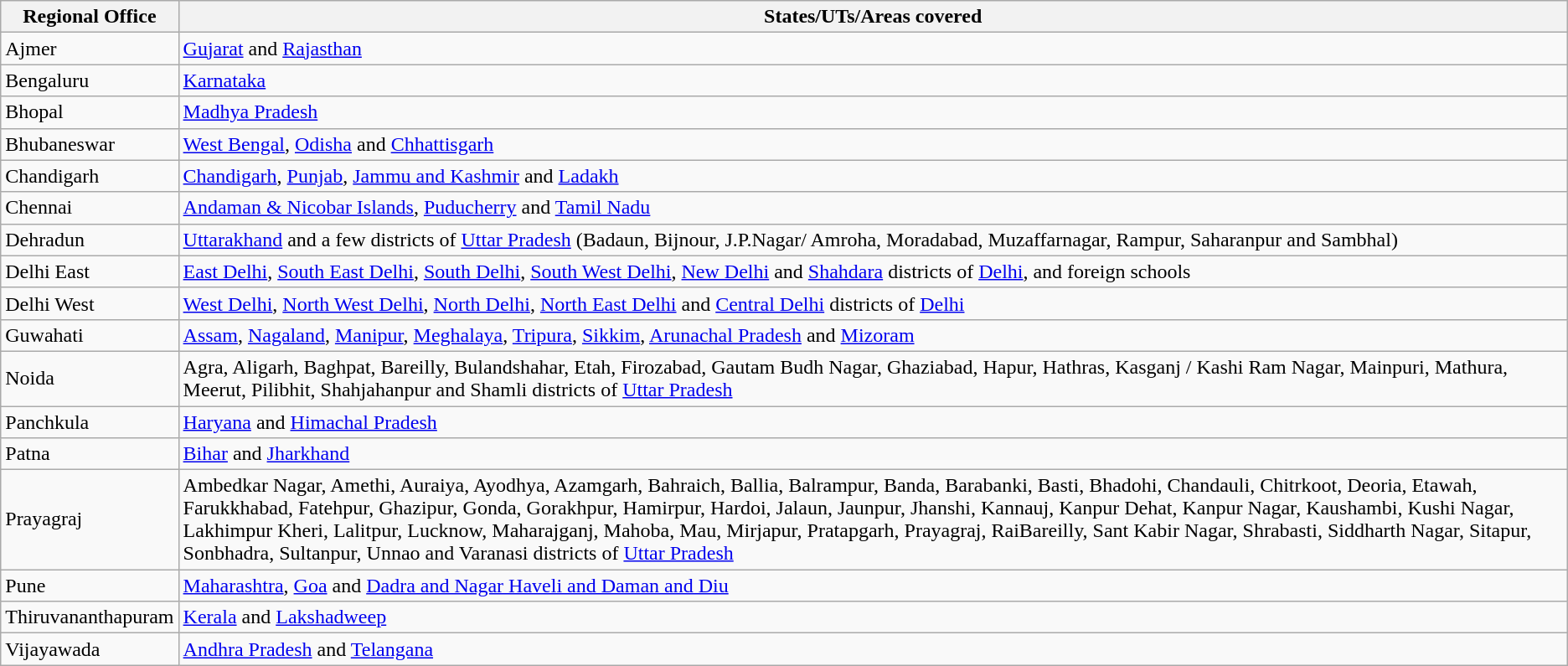<table class="wikitable sortable">
<tr>
<th>Regional Office</th>
<th>States/UTs/Areas covered</th>
</tr>
<tr>
<td>Ajmer</td>
<td><a href='#'>Gujarat</a> and <a href='#'>Rajasthan</a></td>
</tr>
<tr>
<td>Bengaluru</td>
<td><a href='#'>Karnataka</a></td>
</tr>
<tr>
<td>Bhopal</td>
<td><a href='#'>Madhya Pradesh</a></td>
</tr>
<tr>
<td>Bhubaneswar</td>
<td><a href='#'>West Bengal</a>, <a href='#'>Odisha</a> and <a href='#'>Chhattisgarh</a></td>
</tr>
<tr>
<td>Chandigarh</td>
<td><a href='#'>Chandigarh</a>, <a href='#'>Punjab</a>, <a href='#'>Jammu and Kashmir</a> and <a href='#'>Ladakh</a></td>
</tr>
<tr>
<td>Chennai</td>
<td><a href='#'>Andaman & Nicobar Islands</a>, <a href='#'>Puducherry</a> and <a href='#'>Tamil Nadu</a></td>
</tr>
<tr>
<td>Dehradun</td>
<td><a href='#'>Uttarakhand</a> and a few districts of <a href='#'>Uttar Pradesh</a> (Badaun, Bijnour, J.P.Nagar/ Amroha, Moradabad, Muzaffarnagar, Rampur, Saharanpur and Sambhal)</td>
</tr>
<tr>
<td>Delhi East</td>
<td><a href='#'>East Delhi</a>, <a href='#'>South East Delhi</a>, <a href='#'>South Delhi</a>, <a href='#'>South West Delhi</a>, <a href='#'>New Delhi</a> and <a href='#'>Shahdara</a> districts of <a href='#'>Delhi</a>, and foreign schools</td>
</tr>
<tr>
<td>Delhi West</td>
<td><a href='#'>West Delhi</a>, <a href='#'>North West Delhi</a>, <a href='#'>North Delhi</a>, <a href='#'>North East Delhi</a> and <a href='#'>Central Delhi</a> districts of <a href='#'>Delhi</a></td>
</tr>
<tr>
<td>Guwahati</td>
<td><a href='#'>Assam</a>, <a href='#'>Nagaland</a>, <a href='#'>Manipur</a>, <a href='#'>Meghalaya</a>, <a href='#'>Tripura</a>, <a href='#'>Sikkim</a>, <a href='#'>Arunachal Pradesh</a> and <a href='#'>Mizoram</a></td>
</tr>
<tr>
<td>Noida</td>
<td>Agra, Aligarh, Baghpat, Bareilly, Bulandshahar, Etah, Firozabad, Gautam Budh Nagar, Ghaziabad, Hapur, Hathras, Kasganj / Kashi Ram Nagar, Mainpuri, Mathura, Meerut, Pilibhit, Shahjahanpur and Shamli districts of <a href='#'>Uttar Pradesh</a></td>
</tr>
<tr>
<td>Panchkula</td>
<td><a href='#'>Haryana</a> and <a href='#'>Himachal Pradesh</a></td>
</tr>
<tr>
<td>Patna</td>
<td><a href='#'>Bihar</a> and <a href='#'>Jharkhand</a></td>
</tr>
<tr>
<td>Prayagraj</td>
<td>Ambedkar Nagar, Amethi, Auraiya, Ayodhya, Azamgarh, Bahraich, Ballia, Balrampur, Banda, Barabanki, Basti, Bhadohi, Chandauli, Chitrkoot, Deoria, Etawah, Farukkhabad, Fatehpur, Ghazipur, Gonda, Gorakhpur, Hamirpur, Hardoi, Jalaun, Jaunpur, Jhanshi, Kannauj, Kanpur Dehat, Kanpur Nagar, Kaushambi, Kushi Nagar, Lakhimpur Kheri, Lalitpur, Lucknow, Maharajganj, Mahoba, Mau, Mirjapur, Pratapgarh, Prayagraj, RaiBareilly, Sant Kabir Nagar, Shrabasti, Siddharth Nagar, Sitapur, Sonbhadra, Sultanpur, Unnao and Varanasi districts of <a href='#'>Uttar Pradesh</a></td>
</tr>
<tr>
<td>Pune</td>
<td><a href='#'>Maharashtra</a>, <a href='#'>Goa</a> and <a href='#'>Dadra and Nagar Haveli and Daman and Diu</a></td>
</tr>
<tr>
<td>Thiruvananthapuram</td>
<td><a href='#'>Kerala</a> and <a href='#'>Lakshadweep</a></td>
</tr>
<tr>
<td>Vijayawada</td>
<td><a href='#'>Andhra Pradesh</a> and <a href='#'>Telangana</a></td>
</tr>
</table>
